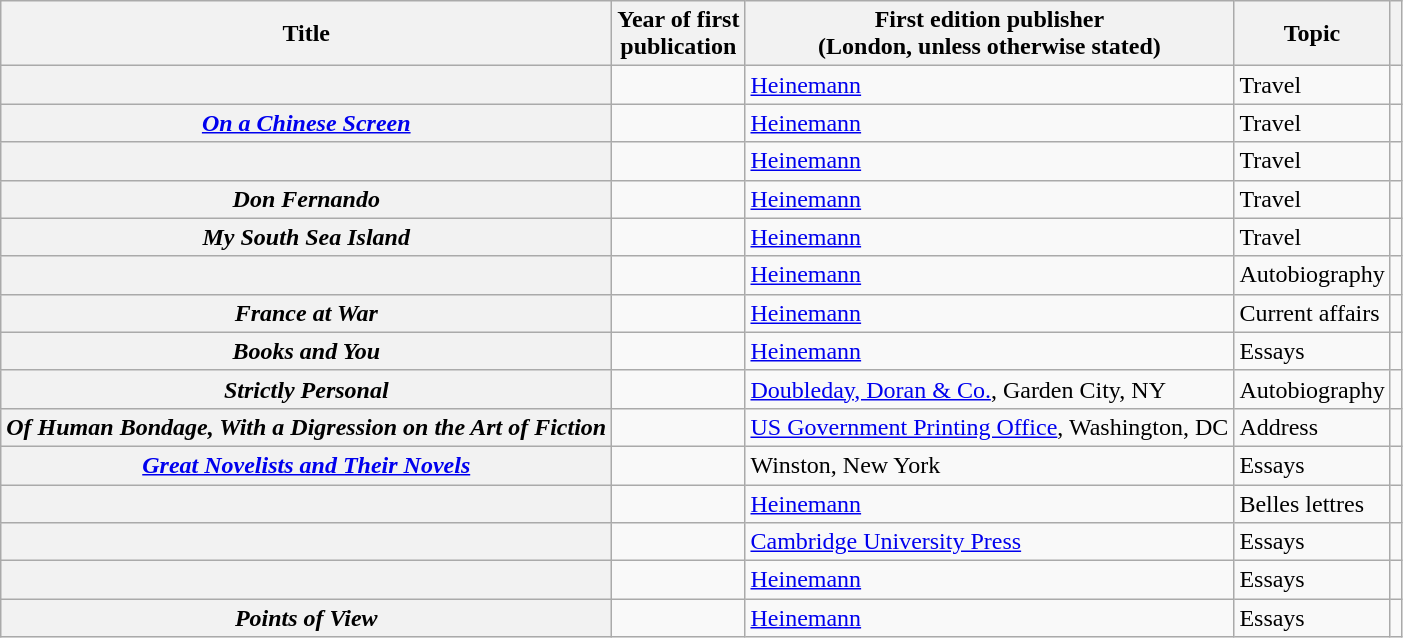<table class="wikitable plainrowheaders sortable" style="margin-right: 0;">
<tr>
<th scope="col">Title</th>
<th scope="col">Year of first<br>publication</th>
<th scope="col">First edition publisher<br>(London, unless otherwise stated)</th>
<th scope="col">Topic</th>
<th scope="col" class="unsortable"></th>
</tr>
<tr>
<th scope="row"></th>
<td></td>
<td><a href='#'>Heinemann</a></td>
<td>Travel</td>
<td style="text-align: center;"></td>
</tr>
<tr>
<th scope="row"><em><a href='#'>On a Chinese Screen</a></em></th>
<td></td>
<td><a href='#'>Heinemann</a></td>
<td>Travel</td>
<td style="text-align: center;"></td>
</tr>
<tr>
<th scope="row"></th>
<td></td>
<td><a href='#'>Heinemann</a></td>
<td>Travel</td>
<td style="text-align: center;"></td>
</tr>
<tr>
<th scope="row"><em>Don Fernando</em></th>
<td></td>
<td><a href='#'>Heinemann</a></td>
<td>Travel</td>
<td style="text-align: center;"></td>
</tr>
<tr>
<th scope="row"><em>My South Sea Island</em></th>
<td></td>
<td><a href='#'>Heinemann</a></td>
<td>Travel</td>
<td style="text-align: center;"></td>
</tr>
<tr>
<th scope="row"></th>
<td></td>
<td><a href='#'>Heinemann</a></td>
<td>Autobiography</td>
<td style="text-align: center;"></td>
</tr>
<tr>
<th scope="row"><em>France at War</em></th>
<td></td>
<td><a href='#'>Heinemann</a></td>
<td>Current affairs</td>
<td style="text-align: center;"></td>
</tr>
<tr>
<th scope="row"><em>Books and You</em></th>
<td></td>
<td><a href='#'>Heinemann</a></td>
<td>Essays</td>
<td style="text-align: center;"></td>
</tr>
<tr>
<th scope="row"><em>Strictly Personal</em></th>
<td></td>
<td><a href='#'>Doubleday, Doran & Co.</a>, Garden City, NY</td>
<td>Autobiography</td>
<td style="text-align: center;"></td>
</tr>
<tr>
<th scope="row"><em>Of Human Bondage, With a Digression on the Art of Fiction</em></th>
<td></td>
<td><a href='#'>US Government Printing Office</a>, Washington, DC</td>
<td>Address</td>
<td style="text-align: center;"></td>
</tr>
<tr>
<th scope="row"><em><a href='#'>Great Novelists and Their Novels</a></em></th>
<td></td>
<td>Winston, New York</td>
<td>Essays</td>
<td style="text-align: center;"></td>
</tr>
<tr>
<th scope="row"></th>
<td></td>
<td><a href='#'>Heinemann</a></td>
<td>Belles lettres</td>
<td style="text-align: center;"></td>
</tr>
<tr>
<th scope="row"></th>
<td></td>
<td><a href='#'>Cambridge University Press</a></td>
<td>Essays</td>
<td style="text-align: center;"></td>
</tr>
<tr>
<th scope="row"></th>
<td></td>
<td><a href='#'>Heinemann</a></td>
<td>Essays</td>
<td style="text-align: center;"></td>
</tr>
<tr>
<th scope="row"><em>Points of View</em></th>
<td></td>
<td><a href='#'>Heinemann</a></td>
<td>Essays</td>
<td style="text-align: center;"></td>
</tr>
</table>
